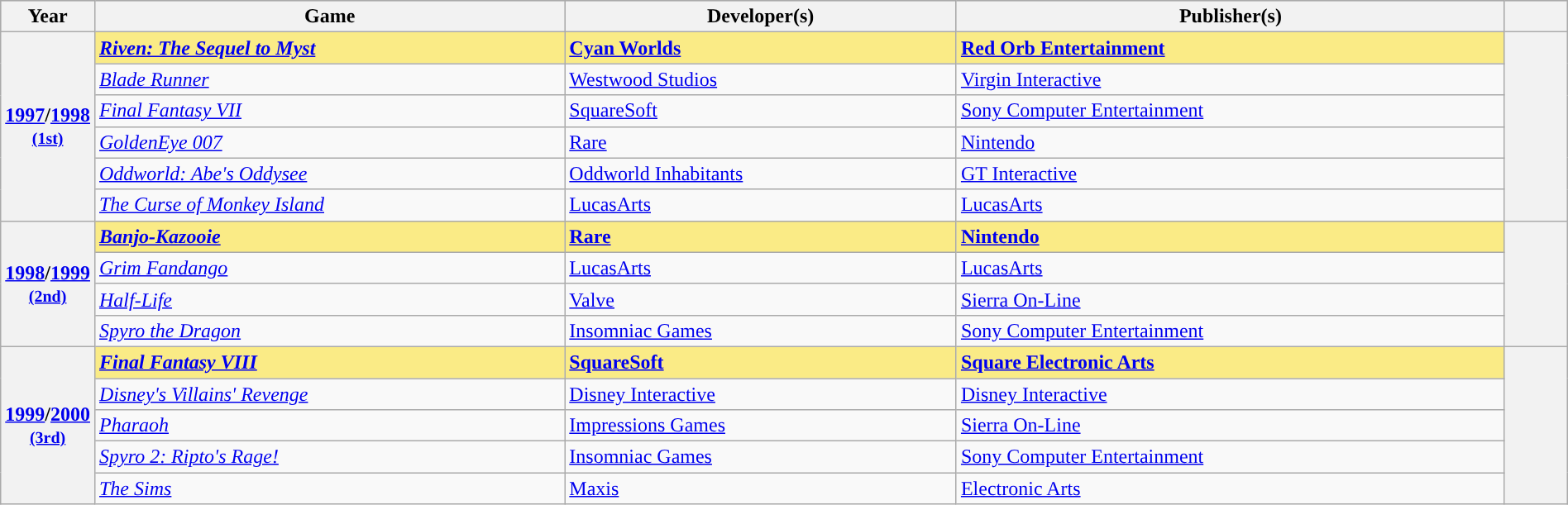<table class="wikitable sortable" rowspan=2 style="width:100%;;">
<tr style="background:#bebebe;">
<th scope="col" style="width:6%;">Year</th>
<th scope="col" style="width:30%;">Game</th>
<th scope="col" style="width:25%;">Developer(s)</th>
<th scope="col" style="width:35%;">Publisher(s)</th>
<th scope="col" style="width:4%;" class="unsortable"></th>
</tr>
<tr>
<th scope="row" rowspan="6" style="text-align:center"><a href='#'>1997</a>/<a href='#'>1998</a> <br><small><a href='#'>(1st)</a> </small></th>
<td style="background:#FAEB86"><strong><em><a href='#'>Riven: The Sequel to Myst</a></em></strong></td>
<td style="background:#FAEB86"><strong><a href='#'>Cyan Worlds</a></strong></td>
<td style="background:#FAEB86"><strong><a href='#'>Red Orb Entertainment</a></strong></td>
<th scope="row" rowspan="6" style="text-align;center;"></th>
</tr>
<tr>
<td><em><a href='#'>Blade Runner</a></em></td>
<td><a href='#'>Westwood Studios</a></td>
<td><a href='#'>Virgin Interactive</a></td>
</tr>
<tr>
<td><em><a href='#'>Final Fantasy VII</a></em></td>
<td><a href='#'>SquareSoft</a></td>
<td><a href='#'>Sony Computer Entertainment</a></td>
</tr>
<tr>
<td><em><a href='#'>GoldenEye 007</a></em></td>
<td><a href='#'>Rare</a></td>
<td><a href='#'>Nintendo</a></td>
</tr>
<tr>
<td><em><a href='#'>Oddworld: Abe's Oddysee</a></em></td>
<td><a href='#'>Oddworld Inhabitants</a></td>
<td><a href='#'>GT Interactive</a></td>
</tr>
<tr>
<td><em><a href='#'>The Curse of Monkey Island</a></em></td>
<td><a href='#'>LucasArts</a></td>
<td><a href='#'>LucasArts</a></td>
</tr>
<tr>
<th scope="row" rowspan="4" style="text-align:center"><a href='#'>1998</a>/<a href='#'>1999</a> <br><small><a href='#'>(2nd)</a> </small></th>
<td style="background:#FAEB86"><strong><em><a href='#'>Banjo-Kazooie</a></em></strong></td>
<td style="background:#FAEB86"><strong><a href='#'>Rare</a></strong></td>
<td style="background:#FAEB86"><strong><a href='#'>Nintendo</a></strong></td>
<th scope="row" rowspan="4" style="text-align;center;"></th>
</tr>
<tr>
<td><em><a href='#'>Grim Fandango</a></em></td>
<td><a href='#'>LucasArts</a></td>
<td><a href='#'>LucasArts</a></td>
</tr>
<tr>
<td><em><a href='#'>Half-Life</a></em></td>
<td><a href='#'>Valve</a></td>
<td><a href='#'>Sierra On-Line</a></td>
</tr>
<tr>
<td><em><a href='#'>Spyro the Dragon</a></em></td>
<td><a href='#'>Insomniac Games</a></td>
<td><a href='#'>Sony Computer Entertainment</a></td>
</tr>
<tr>
<th scope="row" rowspan="5" style="text-align:center"><a href='#'>1999</a>/<a href='#'>2000</a> <br><small><a href='#'>(3rd)</a> </small></th>
<td style="background:#FAEB86"><strong><em><a href='#'>Final Fantasy VIII</a></em></strong></td>
<td style="background:#FAEB86"><strong><a href='#'>SquareSoft</a></strong></td>
<td style="background:#FAEB86"><strong><a href='#'>Square Electronic Arts</a></strong></td>
<th scope="row" rowspan="5" style="text-align;center;"></th>
</tr>
<tr>
<td><em><a href='#'>Disney's Villains' Revenge</a></em></td>
<td><a href='#'>Disney Interactive</a></td>
<td><a href='#'>Disney Interactive</a></td>
</tr>
<tr>
<td><em><a href='#'>Pharaoh</a></em></td>
<td><a href='#'>Impressions Games</a></td>
<td><a href='#'>Sierra On-Line</a></td>
</tr>
<tr>
<td><em><a href='#'>Spyro 2: Ripto's Rage!</a></em></td>
<td><a href='#'>Insomniac Games</a></td>
<td><a href='#'>Sony Computer Entertainment</a></td>
</tr>
<tr>
<td><em><a href='#'>The Sims</a></em></td>
<td><a href='#'>Maxis</a></td>
<td><a href='#'>Electronic Arts</a></td>
</tr>
</table>
